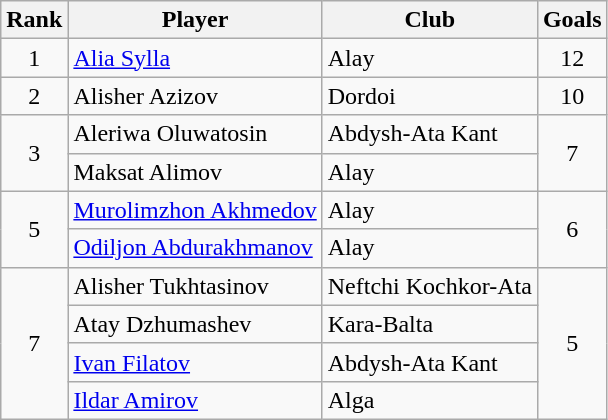<table class="wikitable" style="text-align:center">
<tr>
<th>Rank</th>
<th>Player</th>
<th>Club</th>
<th>Goals</th>
</tr>
<tr>
<td rowspan="1">1</td>
<td align="left"> <a href='#'>Alia Sylla</a></td>
<td align="left">Alay</td>
<td rowspan="1">12</td>
</tr>
<tr>
<td rowspan="1">2</td>
<td align="left"> Alisher Azizov</td>
<td align="left">Dordoi</td>
<td rowspan="1">10</td>
</tr>
<tr>
<td rowspan="2">3</td>
<td align="left"> Aleriwa Oluwatosin</td>
<td align="left">Abdysh-Ata Kant</td>
<td rowspan="2">7</td>
</tr>
<tr>
<td align="left"> Maksat Alimov</td>
<td align="left">Alay</td>
</tr>
<tr>
<td rowspan="2">5</td>
<td align="left"> <a href='#'>Murolimzhon Akhmedov</a></td>
<td align="left">Alay</td>
<td rowspan="2">6</td>
</tr>
<tr>
<td align="left"> <a href='#'>Odiljon Abdurakhmanov</a></td>
<td align="left">Alay</td>
</tr>
<tr>
<td rowspan="4">7</td>
<td align="left"> Alisher Tukhtasinov</td>
<td align="left">Neftchi Kochkor-Ata</td>
<td rowspan="4">5</td>
</tr>
<tr>
<td align="left"> Atay Dzhumashev</td>
<td align="left">Kara-Balta</td>
</tr>
<tr>
<td align="left"> <a href='#'>Ivan Filatov</a></td>
<td align="left">Abdysh-Ata Kant</td>
</tr>
<tr>
<td align="left"> <a href='#'>Ildar Amirov</a></td>
<td align="left">Alga</td>
</tr>
</table>
